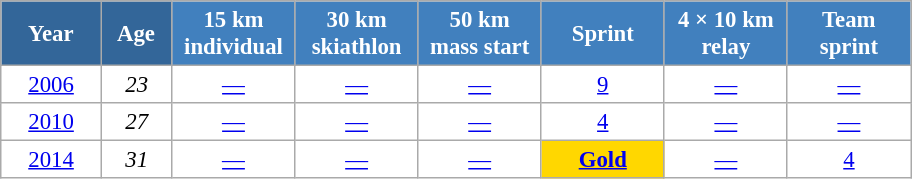<table class="wikitable" style="font-size:95%; text-align:center; border:grey solid 1px; border-collapse:collapse; background:#ffffff;">
<tr>
<th style="background-color:#369; color:white; width:60px;"> Year </th>
<th style="background-color:#369; color:white; width:40px;"> Age </th>
<th style="background-color:#4180be; color:white; width:75px;"> 15 km <br> individual </th>
<th style="background-color:#4180be; color:white; width:75px;"> 30 km <br> skiathlon </th>
<th style="background-color:#4180be; color:white; width:75px;"> 50 km <br> mass start </th>
<th style="background-color:#4180be; color:white; width:75px;"> Sprint </th>
<th style="background-color:#4180be; color:white; width:75px;"> 4 × 10 km <br> relay </th>
<th style="background-color:#4180be; color:white; width:75px;"> Team <br> sprint </th>
</tr>
<tr>
<td><a href='#'>2006</a></td>
<td><em>23</em></td>
<td><a href='#'>—</a></td>
<td><a href='#'>—</a></td>
<td><a href='#'>—</a></td>
<td><a href='#'>9</a></td>
<td><a href='#'>—</a></td>
<td><a href='#'>—</a></td>
</tr>
<tr>
<td><a href='#'>2010</a></td>
<td><em>27</em></td>
<td><a href='#'>—</a></td>
<td><a href='#'>—</a></td>
<td><a href='#'>—</a></td>
<td><a href='#'>4</a></td>
<td><a href='#'>—</a></td>
<td><a href='#'>—</a></td>
</tr>
<tr>
<td><a href='#'>2014</a></td>
<td><em>31</em></td>
<td><a href='#'>—</a></td>
<td><a href='#'>—</a></td>
<td><a href='#'>—</a></td>
<td style="background:gold;"><a href='#'><strong>Gold</strong></a></td>
<td><a href='#'>—</a></td>
<td><a href='#'>4</a></td>
</tr>
</table>
